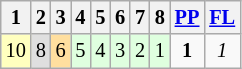<table class="wikitable" style="font-size: 85%;">
<tr>
<th>1</th>
<th>2</th>
<th>3</th>
<th>4</th>
<th>5</th>
<th>6</th>
<th>7</th>
<th>8</th>
<th><a href='#'>PP</a></th>
<th><a href='#'>FL</a></th>
</tr>
<tr align="center">
<td style="background:#FFFFBF;">10</td>
<td style="background:#DFDFDF;">8</td>
<td style="background:#FFDF9F;">6</td>
<td style="background:#DFFFDF;">5</td>
<td style="background:#DFFFDF;">4</td>
<td style="background:#DFFFDF;">3</td>
<td style="background:#DFFFDF;">2</td>
<td style="background:#DFFFDF;">1</td>
<td><strong>1</strong></td>
<td><em>1</em></td>
</tr>
</table>
